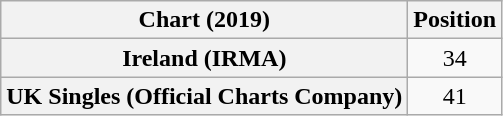<table class="wikitable sortable plainrowheaders" style="text-align:center">
<tr>
<th scope="col">Chart (2019)</th>
<th scope="col">Position</th>
</tr>
<tr>
<th scope="row">Ireland (IRMA)</th>
<td>34</td>
</tr>
<tr>
<th scope="row">UK Singles (Official Charts Company)</th>
<td>41</td>
</tr>
</table>
